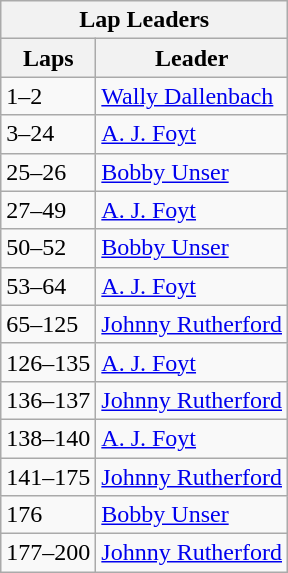<table class="wikitable">
<tr>
<th colspan=2>Lap Leaders</th>
</tr>
<tr>
<th>Laps</th>
<th>Leader</th>
</tr>
<tr>
<td>1–2</td>
<td><a href='#'>Wally Dallenbach</a></td>
</tr>
<tr>
<td>3–24</td>
<td><a href='#'>A. J. Foyt</a></td>
</tr>
<tr>
<td>25–26</td>
<td><a href='#'>Bobby Unser</a></td>
</tr>
<tr>
<td>27–49</td>
<td><a href='#'>A. J. Foyt</a></td>
</tr>
<tr>
<td>50–52</td>
<td><a href='#'>Bobby Unser</a></td>
</tr>
<tr>
<td>53–64</td>
<td><a href='#'>A. J. Foyt</a></td>
</tr>
<tr>
<td>65–125</td>
<td><a href='#'>Johnny Rutherford</a></td>
</tr>
<tr>
<td>126–135</td>
<td><a href='#'>A. J. Foyt</a></td>
</tr>
<tr>
<td>136–137</td>
<td><a href='#'>Johnny Rutherford</a></td>
</tr>
<tr>
<td>138–140</td>
<td><a href='#'>A. J. Foyt</a></td>
</tr>
<tr>
<td>141–175</td>
<td><a href='#'>Johnny Rutherford</a></td>
</tr>
<tr>
<td>176</td>
<td><a href='#'>Bobby Unser</a></td>
</tr>
<tr>
<td>177–200</td>
<td><a href='#'>Johnny Rutherford</a></td>
</tr>
</table>
